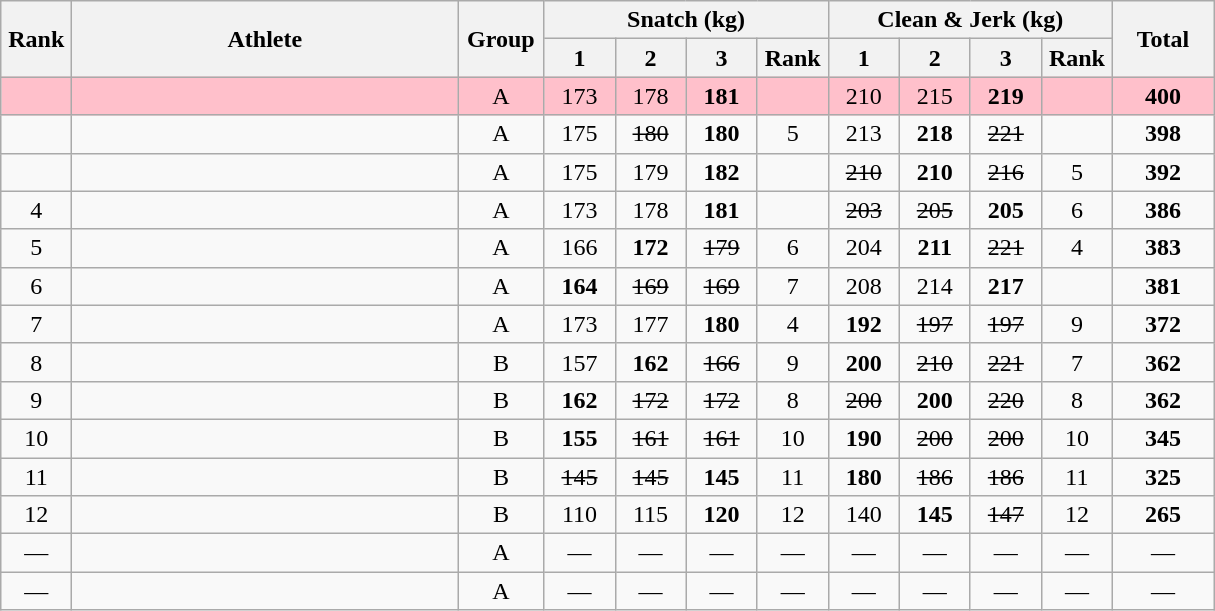<table class = "wikitable" style="text-align:center;">
<tr>
<th rowspan=2 width=40>Rank</th>
<th rowspan=2 width=250>Athlete</th>
<th rowspan=2 width=50>Group</th>
<th colspan=4>Snatch (kg)</th>
<th colspan=4>Clean & Jerk (kg)</th>
<th rowspan=2 width=60>Total</th>
</tr>
<tr>
<th width=40>1</th>
<th width=40>2</th>
<th width=40>3</th>
<th width=40>Rank</th>
<th width=40>1</th>
<th width=40>2</th>
<th width=40>3</th>
<th width=40>Rank</th>
</tr>
<tr bgcolor=pink>
<td></td>
<td align=left></td>
<td>A</td>
<td>173</td>
<td>178</td>
<td><strong>181</strong></td>
<td></td>
<td>210</td>
<td>215</td>
<td><strong>219</strong></td>
<td></td>
<td><strong>400</strong></td>
</tr>
<tr>
<td></td>
<td align=left></td>
<td>A</td>
<td>175</td>
<td><s>180</s></td>
<td><strong>180</strong></td>
<td>5</td>
<td>213</td>
<td><strong>218</strong></td>
<td><s>221</s></td>
<td></td>
<td><strong>398</strong></td>
</tr>
<tr>
<td></td>
<td align=left></td>
<td>A</td>
<td>175</td>
<td>179</td>
<td><strong>182</strong></td>
<td></td>
<td><s>210</s></td>
<td><strong>210</strong></td>
<td><s>216</s></td>
<td>5</td>
<td><strong>392</strong></td>
</tr>
<tr>
<td>4</td>
<td align=left></td>
<td>A</td>
<td>173</td>
<td>178</td>
<td><strong>181</strong></td>
<td></td>
<td><s>203</s></td>
<td><s>205</s></td>
<td><strong>205</strong></td>
<td>6</td>
<td><strong>386</strong></td>
</tr>
<tr>
<td>5</td>
<td align=left></td>
<td>A</td>
<td>166</td>
<td><strong>172</strong></td>
<td><s>179</s></td>
<td>6</td>
<td>204</td>
<td><strong>211</strong></td>
<td><s>221</s></td>
<td>4</td>
<td><strong>383</strong></td>
</tr>
<tr>
<td>6</td>
<td align=left></td>
<td>A</td>
<td><strong>164</strong></td>
<td><s>169</s></td>
<td><s>169</s></td>
<td>7</td>
<td>208</td>
<td>214</td>
<td><strong>217</strong></td>
<td></td>
<td><strong>381</strong></td>
</tr>
<tr>
<td>7</td>
<td align=left></td>
<td>A</td>
<td>173</td>
<td>177</td>
<td><strong>180</strong></td>
<td>4</td>
<td><strong>192</strong></td>
<td><s>197</s></td>
<td><s>197</s></td>
<td>9</td>
<td><strong>372</strong></td>
</tr>
<tr>
<td>8</td>
<td align=left></td>
<td>B</td>
<td>157</td>
<td><strong>162</strong></td>
<td><s>166</s></td>
<td>9</td>
<td><strong>200</strong></td>
<td><s>210</s></td>
<td><s>221</s></td>
<td>7</td>
<td><strong>362</strong></td>
</tr>
<tr>
<td>9</td>
<td align=left></td>
<td>B</td>
<td><strong>162</strong></td>
<td><s>172</s></td>
<td><s>172</s></td>
<td>8</td>
<td><s>200</s></td>
<td><strong>200</strong></td>
<td><s>220</s></td>
<td>8</td>
<td><strong>362</strong></td>
</tr>
<tr>
<td>10</td>
<td align=left></td>
<td>B</td>
<td><strong>155</strong></td>
<td><s>161</s></td>
<td><s>161</s></td>
<td>10</td>
<td><strong>190</strong></td>
<td><s>200</s></td>
<td><s>200</s></td>
<td>10</td>
<td><strong>345</strong></td>
</tr>
<tr>
<td>11</td>
<td align=left></td>
<td>B</td>
<td><s>145</s></td>
<td><s>145</s></td>
<td><strong>145</strong></td>
<td>11</td>
<td><strong>180</strong></td>
<td><s>186</s></td>
<td><s>186</s></td>
<td>11</td>
<td><strong>325</strong></td>
</tr>
<tr>
<td>12</td>
<td align=left></td>
<td>B</td>
<td>110</td>
<td>115</td>
<td><strong>120</strong></td>
<td>12</td>
<td>140</td>
<td><strong>145</strong></td>
<td><s>147</s></td>
<td>12</td>
<td><strong>265</strong></td>
</tr>
<tr>
<td>—</td>
<td align=left></td>
<td>A</td>
<td>—</td>
<td>—</td>
<td>—</td>
<td>—</td>
<td>—</td>
<td>—</td>
<td>—</td>
<td>—</td>
<td>—</td>
</tr>
<tr>
<td>—</td>
<td align=left></td>
<td>A</td>
<td>—</td>
<td>—</td>
<td>—</td>
<td>—</td>
<td>—</td>
<td>—</td>
<td>—</td>
<td>—</td>
<td>—</td>
</tr>
</table>
